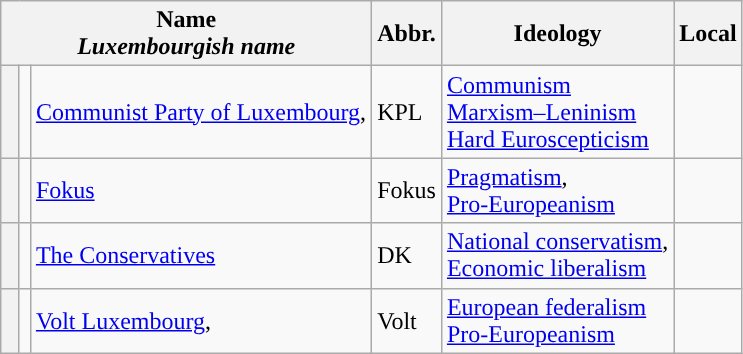<table class="wikitable sortable">
<tr>
<th colspan=3>Name<br><em>Luxembourgish name</em></th>
<th>Abbr.</th>
<th>Ideology</th>
<th>Local</th>
</tr>
<tr>
<th width=5px style="background-color: "></th>
<td></td>
<td><a href='#'>Communist Party of Luxembourg</a>,<br></td>
<td>KPL</td>
<td><a href='#'>Communism</a><br><a href='#'>Marxism–Leninism</a><br><a href='#'>Hard Euroscepticism</a></td>
<td></td>
</tr>
<tr>
<th style="background-color: "></th>
<td></td>
<td><a href='#'>Fokus</a><br></td>
<td>Fokus</td>
<td><a href='#'>Pragmatism</a>,  <br><a href='#'>Pro-Europeanism</a></td>
<td></td>
</tr>
<tr>
<th style="background-color: "></th>
<td></td>
<td><a href='#'>The Conservatives</a><br></td>
<td>DK</td>
<td><a href='#'>National conservatism</a>,  <br><a href='#'>Economic liberalism</a></td>
<td></td>
</tr>
<tr>
<th width=5px style="background-color: "></th>
<td></td>
<td><a href='#'>Volt Luxembourg</a>,<br></td>
<td>Volt</td>
<td><a href='#'>European federalism</a><br><a href='#'>Pro-Europeanism</a></td>
<td></td>
</tr>
</table>
